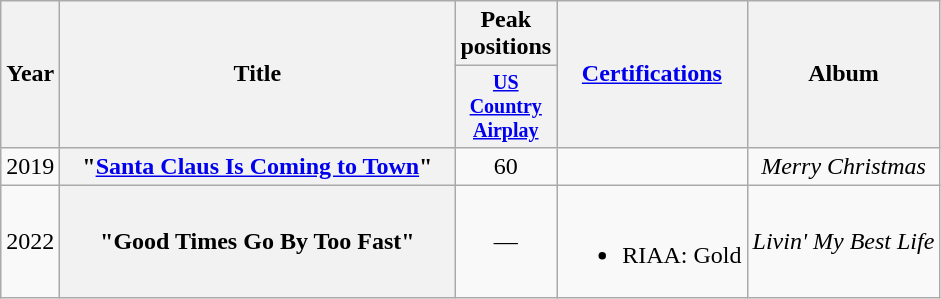<table class="wikitable plainrowheaders" style="text-align:center;">
<tr>
<th scope="col" rowspan="2">Year</th>
<th scope="col" rowspan="2" style="width:16em;">Title</th>
<th>Peak<br>positions</th>
<th rowspan="2"><a href='#'>Certifications</a></th>
<th rowspan="2" scope="col">Album</th>
</tr>
<tr style="font-size:smaller;">
<th scope="col" width="45"><a href='#'>US Country Airplay</a><br></th>
</tr>
<tr>
<td>2019</td>
<th scope="row">"<a href='#'>Santa Claus Is Coming to Town</a>"</th>
<td>60</td>
<td></td>
<td><em>Merry Christmas</em></td>
</tr>
<tr>
<td>2022</td>
<th scope="row">"Good Times Go By Too Fast"</th>
<td>—</td>
<td><br><ul><li>RIAA: Gold</li></ul></td>
<td><em>Livin' My Best Life</em></td>
</tr>
</table>
